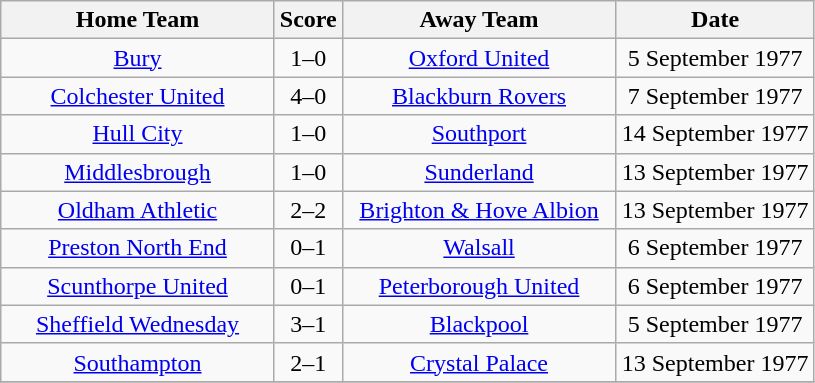<table class="wikitable" style="text-align:center;">
<tr>
<th width=175>Home Team</th>
<th width=20>Score</th>
<th width=175>Away Team</th>
<th width= 125>Date</th>
</tr>
<tr>
<td><a href='#'>Bury</a></td>
<td>1–0</td>
<td><a href='#'>Oxford United</a></td>
<td>5 September 1977</td>
</tr>
<tr>
<td><a href='#'>Colchester United</a></td>
<td>4–0</td>
<td><a href='#'>Blackburn Rovers</a></td>
<td>7 September 1977</td>
</tr>
<tr>
<td><a href='#'>Hull City</a></td>
<td>1–0</td>
<td><a href='#'>Southport</a></td>
<td>14 September 1977</td>
</tr>
<tr>
<td><a href='#'>Middlesbrough</a></td>
<td>1–0</td>
<td><a href='#'>Sunderland</a></td>
<td>13 September 1977</td>
</tr>
<tr>
<td><a href='#'>Oldham Athletic</a></td>
<td>2–2</td>
<td><a href='#'>Brighton & Hove Albion</a></td>
<td>13 September 1977</td>
</tr>
<tr>
<td><a href='#'>Preston North End</a></td>
<td>0–1</td>
<td><a href='#'>Walsall</a></td>
<td>6 September 1977</td>
</tr>
<tr>
<td><a href='#'>Scunthorpe United</a></td>
<td>0–1</td>
<td><a href='#'>Peterborough United</a></td>
<td>6 September 1977</td>
</tr>
<tr>
<td><a href='#'>Sheffield Wednesday</a></td>
<td>3–1</td>
<td><a href='#'>Blackpool</a></td>
<td>5 September 1977</td>
</tr>
<tr>
<td><a href='#'>Southampton</a></td>
<td>2–1</td>
<td><a href='#'>Crystal Palace</a></td>
<td>13 September 1977</td>
</tr>
<tr>
</tr>
</table>
